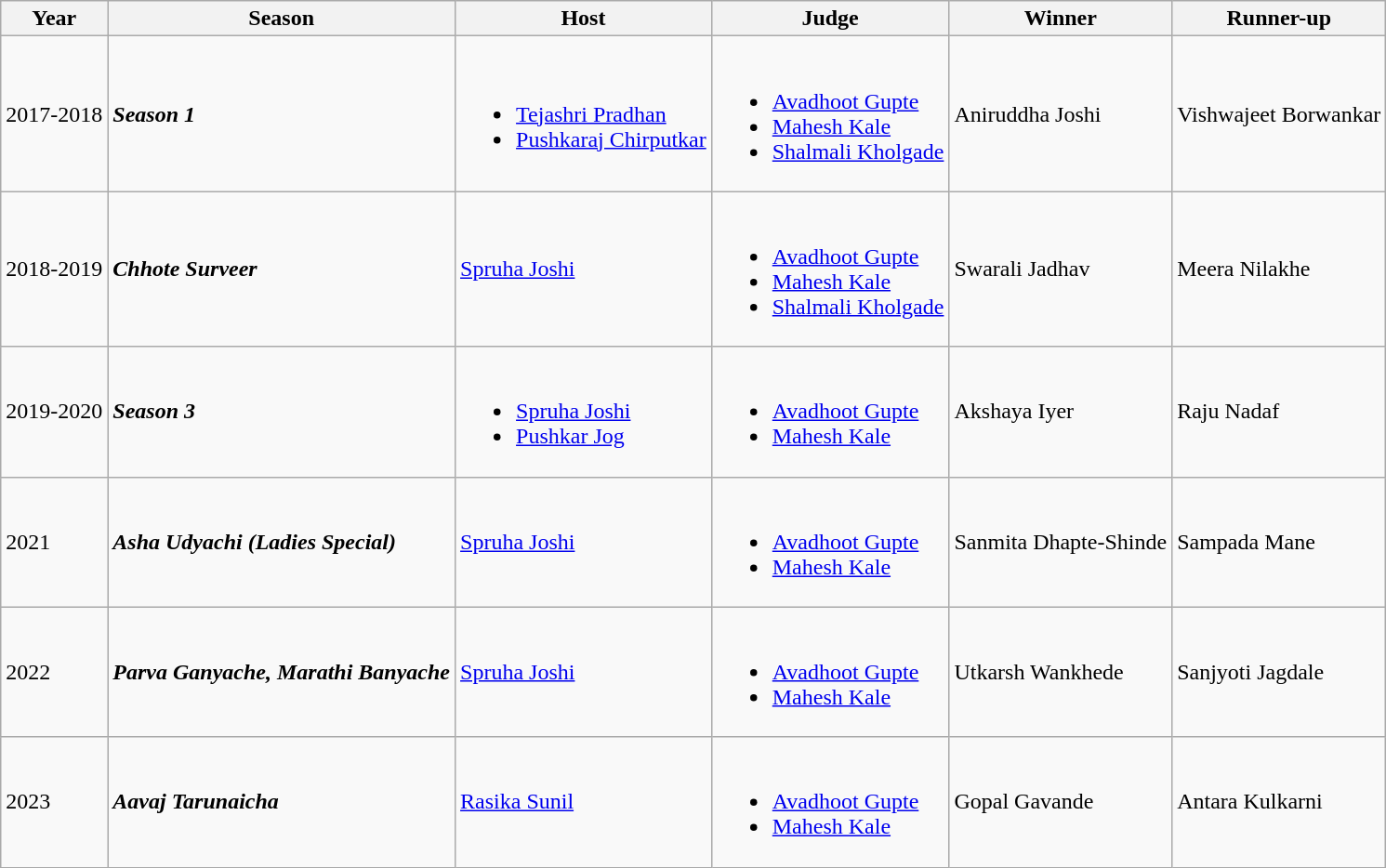<table class="wikitable">
<tr>
<th>Year</th>
<th>Season</th>
<th>Host</th>
<th>Judge</th>
<th>Winner</th>
<th>Runner-up</th>
</tr>
<tr>
<td>2017-2018</td>
<td><strong><em>Season 1</em></strong></td>
<td><br><ul><li><a href='#'>Tejashri Pradhan</a></li><li><a href='#'>Pushkaraj Chirputkar</a></li></ul></td>
<td><br><ul><li><a href='#'>Avadhoot Gupte</a></li><li><a href='#'>Mahesh Kale</a></li><li><a href='#'>Shalmali Kholgade</a></li></ul></td>
<td>Aniruddha Joshi</td>
<td>Vishwajeet Borwankar</td>
</tr>
<tr>
<td>2018-2019</td>
<td><strong><em>Chhote Surveer</em></strong></td>
<td><a href='#'>Spruha Joshi</a></td>
<td><br><ul><li><a href='#'>Avadhoot Gupte</a></li><li><a href='#'>Mahesh Kale</a></li><li><a href='#'>Shalmali Kholgade</a></li></ul></td>
<td>Swarali Jadhav</td>
<td>Meera Nilakhe</td>
</tr>
<tr>
<td>2019-2020</td>
<td><strong><em>Season 3</em></strong></td>
<td><br><ul><li><a href='#'>Spruha Joshi</a></li><li><a href='#'>Pushkar Jog</a></li></ul></td>
<td><br><ul><li><a href='#'>Avadhoot Gupte</a></li><li><a href='#'>Mahesh Kale</a></li></ul></td>
<td>Akshaya Iyer</td>
<td>Raju Nadaf</td>
</tr>
<tr>
<td>2021</td>
<td><strong><em>Asha Udyachi (Ladies Special)</em></strong></td>
<td><a href='#'>Spruha Joshi</a></td>
<td><br><ul><li><a href='#'>Avadhoot Gupte</a></li><li><a href='#'>Mahesh Kale</a></li></ul></td>
<td>Sanmita Dhapte-Shinde</td>
<td>Sampada Mane</td>
</tr>
<tr>
<td>2022</td>
<td><strong><em>Parva Ganyache, Marathi Banyache</em></strong></td>
<td><a href='#'>Spruha Joshi</a></td>
<td><br><ul><li><a href='#'>Avadhoot Gupte</a></li><li><a href='#'>Mahesh Kale</a></li></ul></td>
<td>Utkarsh Wankhede</td>
<td>Sanjyoti Jagdale</td>
</tr>
<tr>
<td>2023</td>
<td><strong><em>Aavaj Tarunaicha</em></strong></td>
<td><a href='#'>Rasika Sunil</a></td>
<td><br><ul><li><a href='#'>Avadhoot Gupte</a></li><li><a href='#'>Mahesh Kale</a></li></ul></td>
<td>Gopal Gavande</td>
<td>Antara Kulkarni</td>
</tr>
</table>
